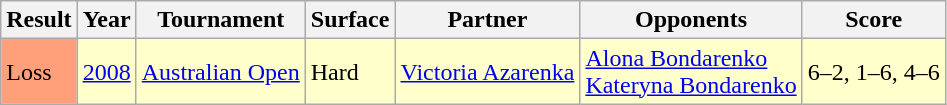<table class="sortable wikitable">
<tr>
<th>Result</th>
<th>Year</th>
<th>Tournament</th>
<th>Surface</th>
<th>Partner</th>
<th>Opponents</th>
<th>Score</th>
</tr>
<tr style="background:#ffc;">
<td style="background:#ffa07a;">Loss</td>
<td><a href='#'>2008</a></td>
<td><a href='#'>Australian Open</a></td>
<td>Hard</td>
<td> <a href='#'>Victoria Azarenka</a></td>
<td> <a href='#'>Alona Bondarenko</a><br> <a href='#'>Kateryna Bondarenko</a></td>
<td>6–2, 1–6, 4–6</td>
</tr>
</table>
